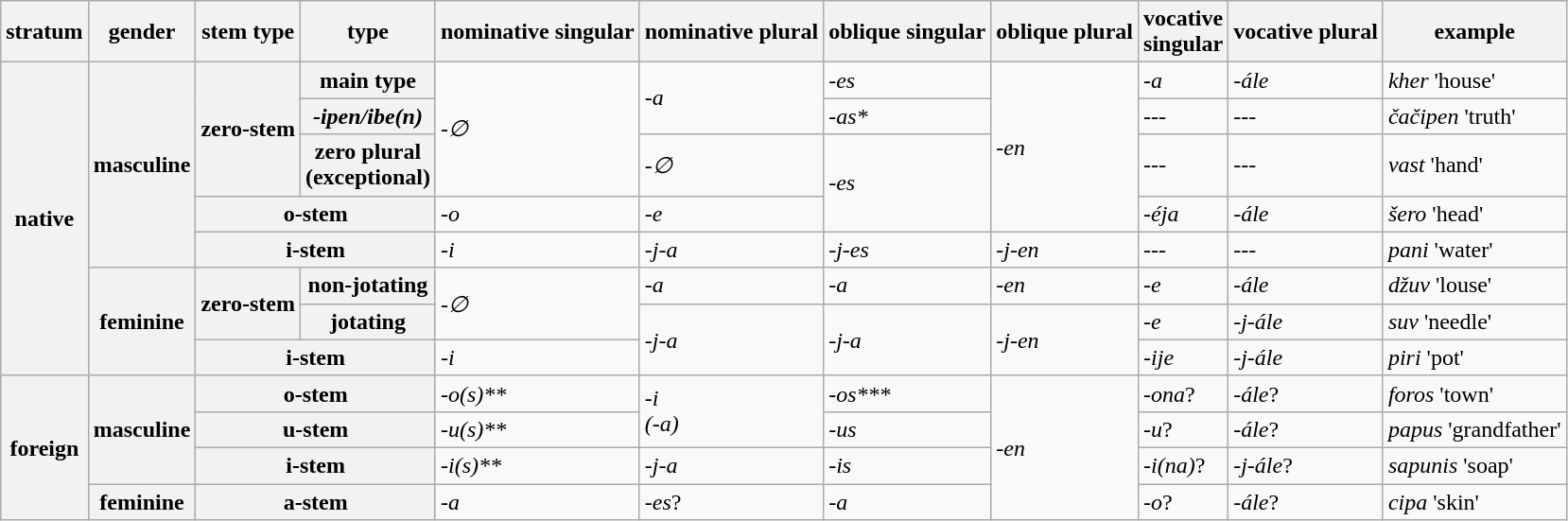<table class="wikitable">
<tr>
<th>stratum</th>
<th>gender</th>
<th>stem type</th>
<th>type</th>
<th>nominative singular</th>
<th>nominative plural</th>
<th>oblique singular</th>
<th>oblique plural</th>
<th>vocative<br>singular</th>
<th>vocative plural</th>
<th>example</th>
</tr>
<tr>
<th rowspan="8">native</th>
<th rowspan="5">masculine</th>
<th rowspan="3">zero-stem</th>
<th>main type</th>
<td rowspan="3"><em>-∅</em></td>
<td rowspan="2"><em>-a</em></td>
<td><em>-es</em></td>
<td rowspan="4"><em>-en</em></td>
<td>-<em>a</em></td>
<td>-<em>ále</em></td>
<td><em>kher</em> 'house'</td>
</tr>
<tr>
<th><em>-ipen/ibe(n)</em></th>
<td><em>-as*</em></td>
<td>---</td>
<td>---</td>
<td><em>čačipen</em> 'truth'</td>
</tr>
<tr>
<th>zero plural<br>(exceptional)</th>
<td><em>-∅</em></td>
<td rowspan="2"><em>-es</em></td>
<td>---</td>
<td>---</td>
<td><em>vast</em> 'hand'</td>
</tr>
<tr>
<th colspan="2">o-stem</th>
<td><em>-o</em></td>
<td><em>-e</em></td>
<td>-<em>éja</em></td>
<td>-<em>ále</em></td>
<td><em>šero</em> 'head'</td>
</tr>
<tr>
<th colspan="2">i-stem</th>
<td><em>-i</em></td>
<td><em>-j-a</em></td>
<td><em>-j-es</em></td>
<td><em>-j-en</em></td>
<td>---</td>
<td>---</td>
<td><em>pani</em> 'water'</td>
</tr>
<tr>
<th rowspan="3">feminine</th>
<th rowspan="2">zero-stem</th>
<th>non-jotating</th>
<td rowspan="2"><em>-∅</em></td>
<td><em>-a</em></td>
<td><em>-a</em></td>
<td><em>-en</em></td>
<td><em>-e</em></td>
<td><em>-ále</em></td>
<td><em>džuv</em> 'louse'</td>
</tr>
<tr>
<th>jotating</th>
<td rowspan="2"><em>-j-a</em></td>
<td rowspan="2"><em>-j-a</em></td>
<td rowspan="2"><em>-j-en</em></td>
<td><em>-e</em></td>
<td><em>-j-ále</em></td>
<td><em>suv</em> 'needle'</td>
</tr>
<tr>
<th colspan="2">i-stem</th>
<td><em>-i</em></td>
<td><em>-ije</em></td>
<td>-<em>j-ále</em></td>
<td><em>piri</em> 'pot'</td>
</tr>
<tr>
<th rowspan="4">foreign</th>
<th rowspan="3">masculine</th>
<th colspan="2">o-stem</th>
<td><em>-o(s)**</em></td>
<td rowspan="2"><em>-i</em><br><em>(-a)</em></td>
<td><em>-os***</em></td>
<td rowspan="4"><em>-en</em></td>
<td>-<em>ona</em>?</td>
<td>-<em>ále</em>?</td>
<td><em>foros</em> 'town'</td>
</tr>
<tr>
<th colspan="2">u-stem</th>
<td><em>-u(s)**</em></td>
<td><em>-us</em></td>
<td><em>-u</em>?</td>
<td>-<em>ále</em>?</td>
<td><em>papus</em> 'grandfather'</td>
</tr>
<tr>
<th colspan="2">i-stem</th>
<td><em>-i(s)**</em></td>
<td><em>-j-a</em></td>
<td><em>-is</em></td>
<td><em>-i(na)</em>?</td>
<td>-<em>j-ále</em>?</td>
<td><em>sapunis</em> 'soap'</td>
</tr>
<tr>
<th>feminine</th>
<th colspan="2">a-stem</th>
<td><em>-a</em></td>
<td><em>-es</em>?</td>
<td><em>-a</em></td>
<td><em>-o</em>?</td>
<td>-<em>ále</em>?</td>
<td><em>cipa</em> 'skin'</td>
</tr>
</table>
